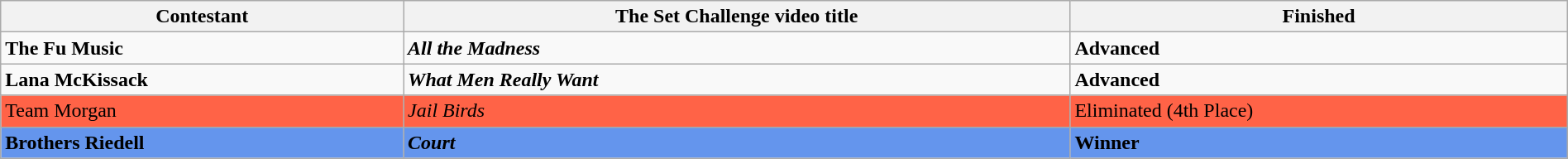<table class="wikitable" width="100%">
<tr>
<th>Contestant</th>
<th>The Set Challenge video title</th>
<th>Finished</th>
</tr>
<tr>
<td><strong>The Fu Music</strong></td>
<td><strong><em>All the Madness</em></strong></td>
<td><strong>Advanced</strong></td>
</tr>
<tr>
<td><strong>Lana McKissack</strong></td>
<td><strong><em>What Men Really Want</em></strong></td>
<td><strong>Advanced</strong></td>
</tr>
<tr>
<td style="background:tomato; color:black;">Team Morgan</td>
<td style="background:tomato; color:black;"><em>Jail Birds</em></td>
<td style="background:tomato; color:black;">Eliminated (4th Place)</td>
</tr>
<tr>
<td style="background:cornflowerblue; color:black;"><strong>Brothers Riedell</strong></td>
<td style="background:cornflowerblue; color:black;"><strong><em>Court</em></strong></td>
<td style="background:cornflowerblue; color:black;"><strong>Winner</strong></td>
</tr>
</table>
